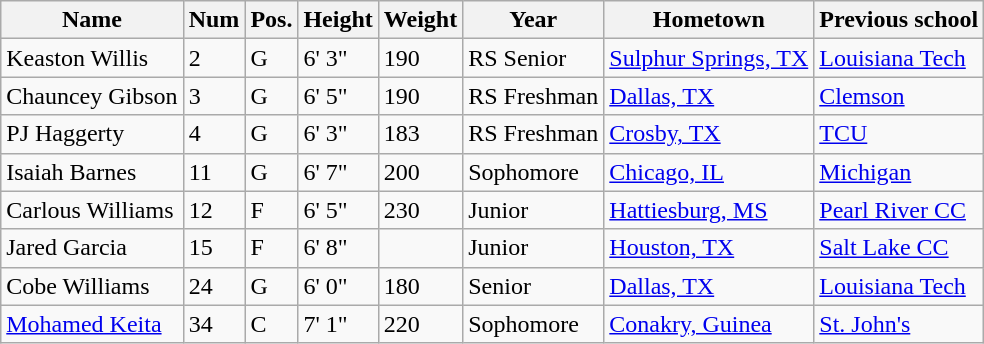<table class="wikitable sortable" border="1">
<tr>
<th>Name</th>
<th>Num</th>
<th>Pos.</th>
<th>Height</th>
<th>Weight</th>
<th>Year</th>
<th>Hometown</th>
<th class="unsortable">Previous school</th>
</tr>
<tr>
<td>Keaston Willis</td>
<td>2</td>
<td>G</td>
<td>6' 3"</td>
<td>190</td>
<td>RS Senior</td>
<td><a href='#'>Sulphur Springs, TX</a></td>
<td><a href='#'>Louisiana Tech</a></td>
</tr>
<tr>
<td>Chauncey Gibson</td>
<td>3</td>
<td>G</td>
<td>6' 5"</td>
<td>190</td>
<td>RS Freshman</td>
<td><a href='#'>Dallas, TX</a></td>
<td><a href='#'>Clemson</a></td>
</tr>
<tr>
<td>PJ Haggerty</td>
<td>4</td>
<td>G</td>
<td>6' 3"</td>
<td>183</td>
<td>RS Freshman</td>
<td><a href='#'>Crosby, TX</a></td>
<td><a href='#'>TCU</a></td>
</tr>
<tr>
<td>Isaiah Barnes</td>
<td>11</td>
<td>G</td>
<td>6' 7"</td>
<td>200</td>
<td>Sophomore</td>
<td><a href='#'>Chicago, IL</a></td>
<td><a href='#'>Michigan</a></td>
</tr>
<tr>
<td>Carlous Williams</td>
<td>12</td>
<td>F</td>
<td>6' 5"</td>
<td>230</td>
<td>Junior</td>
<td><a href='#'>Hattiesburg, MS</a></td>
<td><a href='#'>Pearl River CC</a></td>
</tr>
<tr>
<td>Jared Garcia</td>
<td>15</td>
<td>F</td>
<td>6' 8"</td>
<td></td>
<td>Junior</td>
<td><a href='#'>Houston, TX</a></td>
<td><a href='#'>Salt Lake CC</a></td>
</tr>
<tr>
<td>Cobe Williams</td>
<td>24</td>
<td>G</td>
<td>6' 0"</td>
<td>180</td>
<td>Senior</td>
<td><a href='#'>Dallas, TX</a></td>
<td><a href='#'>Louisiana Tech</a></td>
</tr>
<tr>
<td><a href='#'>Mohamed Keita</a></td>
<td>34</td>
<td>C</td>
<td>7' 1"</td>
<td>220</td>
<td>Sophomore</td>
<td><a href='#'>Conakry, Guinea</a></td>
<td><a href='#'>St. John's</a></td>
</tr>
</table>
